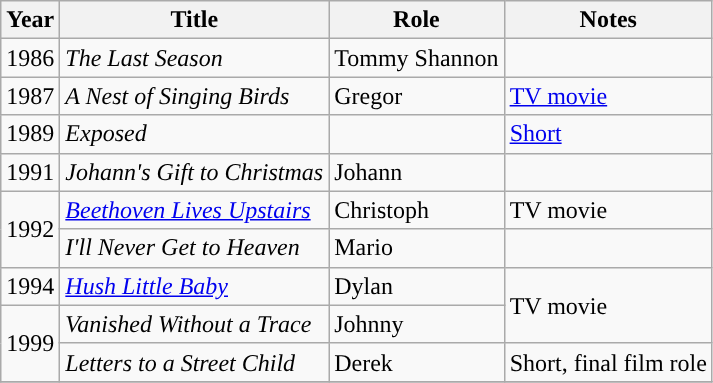<table class="wikitable sortable">
<tr>
<th>Year</th>
<th>Title</th>
<th>Role</th>
<th class="unsortable">Notes</th>
</tr>
<tr>
<td>1986</td>
<td><em>The Last Season</em></td>
<td>Tommy Shannon</td>
<td></td>
</tr>
<tr>
<td>1987</td>
<td><em>A Nest of Singing Birds</em></td>
<td>Gregor</td>
<td><a href='#'>TV movie</a></td>
</tr>
<tr>
<td>1989</td>
<td><em>Exposed</em></td>
<td></td>
<td><a href='#'>Short</a></td>
</tr>
<tr>
<td>1991</td>
<td><em>Johann's Gift to Christmas</em></td>
<td>Johann</td>
<td></td>
</tr>
<tr>
<td rowspan="2">1992</td>
<td><em><a href='#'>Beethoven Lives Upstairs</a></em></td>
<td>Christoph</td>
<td>TV movie</td>
</tr>
<tr>
<td><em>I'll Never Get to Heaven</em></td>
<td>Mario</td>
<td></td>
</tr>
<tr>
<td>1994</td>
<td><em><a href='#'>Hush Little Baby</a></em></td>
<td>Dylan</td>
<td rowspan='2"'>TV movie</td>
</tr>
<tr>
<td rowspan="2">1999</td>
<td><em>Vanished Without a Trace</em></td>
<td>Johnny</td>
</tr>
<tr>
<td><em>Letters to a Street Child</em></td>
<td>Derek</td>
<td>Short, final film role</td>
</tr>
<tr>
</tr>
</table>
